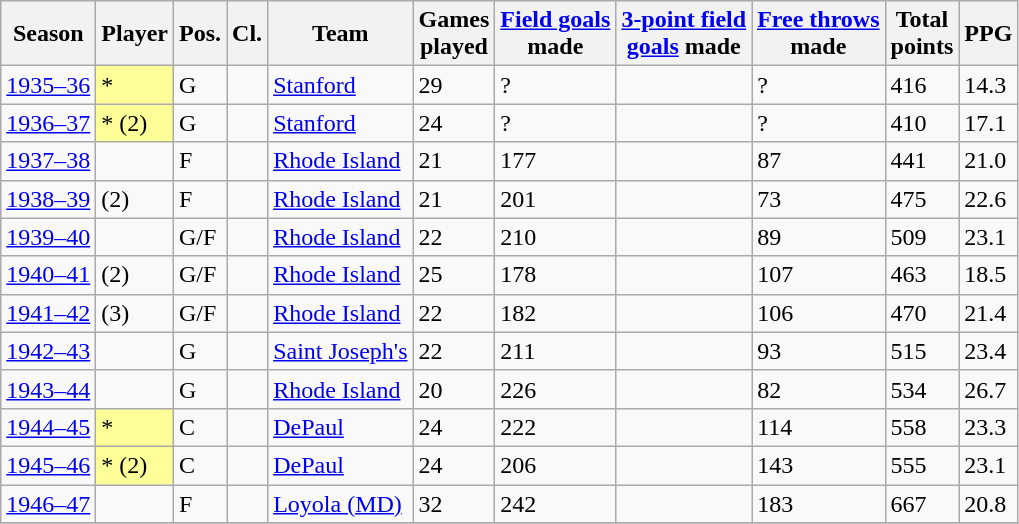<table class="wikitable sortable">
<tr>
<th>Season</th>
<th>Player</th>
<th>Pos.</th>
<th>Cl.</th>
<th>Team</th>
<th>Games<br>played</th>
<th><a href='#'>Field goals</a><br>made</th>
<th class="unsortable"><a href='#'>3-point field <br> goals</a> made</th>
<th><a href='#'>Free throws</a><br>made</th>
<th>Total<br>points</th>
<th>PPG</th>
</tr>
<tr>
<td><a href='#'>1935–36</a></td>
<td style="background-color:#FFFF99">*</td>
<td>G</td>
<td></td>
<td><a href='#'>Stanford</a></td>
<td>29</td>
<td>?</td>
<td></td>
<td>?</td>
<td>416</td>
<td>14.3</td>
</tr>
<tr>
<td><a href='#'>1936–37</a></td>
<td style="background-color:#FFFF99">* (2)</td>
<td>G</td>
<td></td>
<td><a href='#'>Stanford</a></td>
<td>24</td>
<td>?</td>
<td></td>
<td>?</td>
<td>410</td>
<td>17.1</td>
</tr>
<tr>
<td><a href='#'>1937–38</a></td>
<td></td>
<td>F</td>
<td></td>
<td><a href='#'>Rhode Island</a></td>
<td>21</td>
<td>177</td>
<td></td>
<td>87</td>
<td>441</td>
<td>21.0</td>
</tr>
<tr>
<td><a href='#'>1938–39</a></td>
<td> (2)</td>
<td>F</td>
<td></td>
<td><a href='#'>Rhode Island</a></td>
<td>21</td>
<td>201</td>
<td></td>
<td>73</td>
<td>475</td>
<td>22.6</td>
</tr>
<tr>
<td><a href='#'>1939–40</a></td>
<td></td>
<td>G/F</td>
<td></td>
<td><a href='#'>Rhode Island</a></td>
<td>22</td>
<td>210</td>
<td></td>
<td>89</td>
<td>509</td>
<td>23.1</td>
</tr>
<tr>
<td><a href='#'>1940–41</a></td>
<td> (2)</td>
<td>G/F</td>
<td></td>
<td><a href='#'>Rhode Island</a></td>
<td>25</td>
<td>178</td>
<td></td>
<td>107</td>
<td>463</td>
<td>18.5</td>
</tr>
<tr>
<td><a href='#'>1941–42</a></td>
<td> (3)</td>
<td>G/F</td>
<td></td>
<td><a href='#'>Rhode Island</a></td>
<td>22</td>
<td>182</td>
<td></td>
<td>106</td>
<td>470</td>
<td>21.4</td>
</tr>
<tr>
<td><a href='#'>1942–43</a></td>
<td></td>
<td>G</td>
<td></td>
<td><a href='#'>Saint Joseph's</a></td>
<td>22</td>
<td>211</td>
<td></td>
<td>93</td>
<td>515</td>
<td>23.4</td>
</tr>
<tr>
<td><a href='#'>1943–44</a></td>
<td></td>
<td>G</td>
<td></td>
<td><a href='#'>Rhode Island</a></td>
<td>20</td>
<td>226</td>
<td></td>
<td>82</td>
<td>534</td>
<td>26.7</td>
</tr>
<tr>
<td><a href='#'>1944–45</a></td>
<td style="background-color:#FFFF99">*</td>
<td>C</td>
<td></td>
<td><a href='#'>DePaul</a></td>
<td>24</td>
<td>222</td>
<td></td>
<td>114</td>
<td>558</td>
<td>23.3</td>
</tr>
<tr>
<td><a href='#'>1945–46</a></td>
<td style="background-color:#FFFF99">* (2)</td>
<td>C</td>
<td></td>
<td><a href='#'>DePaul</a></td>
<td>24</td>
<td>206</td>
<td></td>
<td>143</td>
<td>555</td>
<td>23.1</td>
</tr>
<tr>
<td><a href='#'>1946–47</a></td>
<td></td>
<td>F</td>
<td></td>
<td><a href='#'>Loyola (MD)</a></td>
<td>32</td>
<td>242</td>
<td></td>
<td>183</td>
<td>667</td>
<td>20.8</td>
</tr>
<tr>
</tr>
</table>
